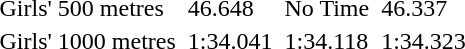<table>
<tr>
<td>Girls' 500 metres<br></td>
<td></td>
<td>46.648</td>
<td></td>
<td>No Time</td>
<td></td>
<td>46.337</td>
</tr>
<tr>
<td>Girls' 1000 metres<br></td>
<td></td>
<td>1:34.041</td>
<td></td>
<td>1:34.118</td>
<td></td>
<td>1:34.323</td>
</tr>
</table>
